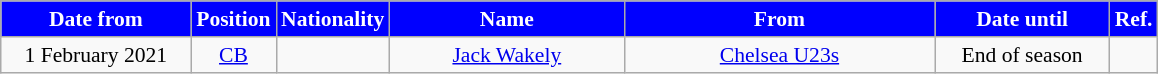<table class="wikitable"  style="text-align:center; font-size:90%; ">
<tr>
<th style=" background:#0000FF; color:#FFFFFF; width:120px;">Date from</th>
<th style=" background:#0000FF; color:#FFFFFF; width:50px;">Position</th>
<th style=" background:#0000FF; color:#FFFFFF; width:50px;">Nationality</th>
<th style=" background:#0000FF; color:#FFFFFF; width:150px;">Name</th>
<th style=" background:#0000FF; color:#FFFFFF; width:200px;">From</th>
<th style=" background:#0000FF; color:#FFFFFF; width:110px;">Date until</th>
<th style=" background:#0000FF; color:#FFFFFF; width:25px;">Ref.</th>
</tr>
<tr>
<td>1 February 2021</td>
<td><a href='#'>CB</a></td>
<td></td>
<td><a href='#'>Jack Wakely</a></td>
<td> <a href='#'>Chelsea U23s</a></td>
<td>End of season</td>
<td></td>
</tr>
</table>
